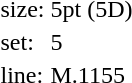<table style="margin-left:40px;">
<tr>
<td>size:</td>
<td>5pt (5D)</td>
</tr>
<tr>
<td>set:</td>
<td>5</td>
</tr>
<tr>
<td>line:</td>
<td>M.1155</td>
</tr>
</table>
